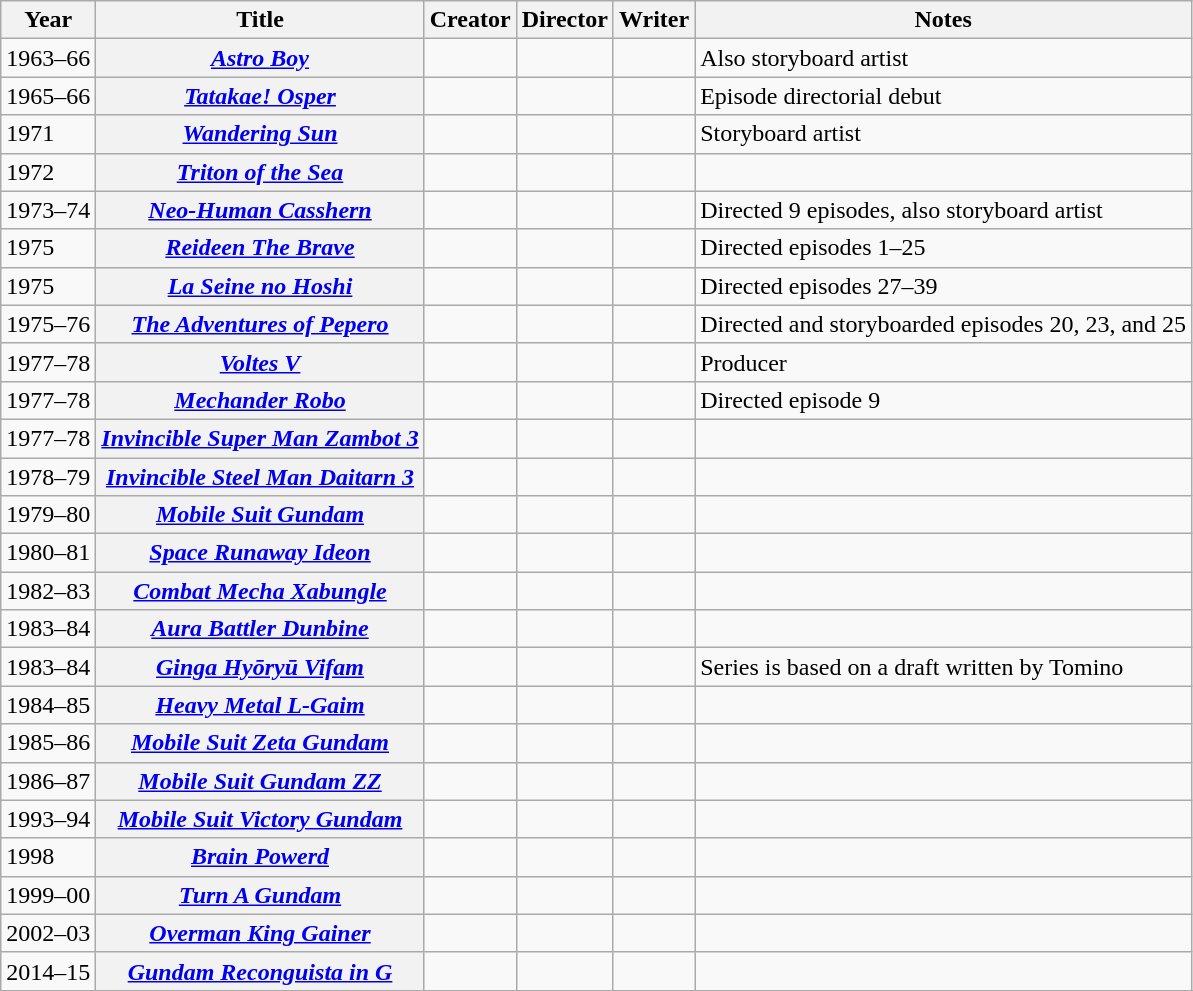<table class="wikitable plainrowheaders">
<tr>
<th scope="col">Year</th>
<th scope="col">Title</th>
<th scope="col">Creator</th>
<th scope="col">Director</th>
<th scope="col">Writer</th>
<th scope="col" class=unsortable>Notes</th>
</tr>
<tr>
<td>1963–66</td>
<th scope="row"><em><a href='#'>Astro Boy</a></em></th>
<td></td>
<td></td>
<td></td>
<td>Also storyboard artist</td>
</tr>
<tr>
<td>1965–66</td>
<th scope="row"><em><a href='#'>Tatakae! Osper</a></em></th>
<td></td>
<td></td>
<td></td>
<td>Episode directorial debut</td>
</tr>
<tr>
<td>1971</td>
<th scope="row"><em><a href='#'>Wandering Sun</a></em></th>
<td></td>
<td></td>
<td></td>
<td>Storyboard artist</td>
</tr>
<tr>
<td>1972</td>
<th scope="row"><em><a href='#'>Triton of the Sea</a></em></th>
<td></td>
<td></td>
<td></td>
<td></td>
</tr>
<tr>
<td>1973–74</td>
<th scope="row"><em><a href='#'>Neo-Human Casshern</a></em></th>
<td></td>
<td></td>
<td></td>
<td>Directed 9 episodes, also storyboard artist</td>
</tr>
<tr>
<td>1975</td>
<th scope="row"><em><a href='#'>Reideen The Brave</a></em></th>
<td></td>
<td></td>
<td></td>
<td>Directed episodes 1–25</td>
</tr>
<tr>
<td>1975</td>
<th scope="row"><em><a href='#'>La Seine no Hoshi</a></em></th>
<td></td>
<td></td>
<td></td>
<td>Directed episodes 27–39</td>
</tr>
<tr>
<td>1975–76</td>
<th scope="row"><em><a href='#'>The Adventures of Pepero</a></em></th>
<td></td>
<td></td>
<td></td>
<td>Directed and storyboarded episodes 20, 23, and 25</td>
</tr>
<tr>
<td>1977–78</td>
<th scope="row"><em><a href='#'>Voltes V</a></em></th>
<td></td>
<td></td>
<td></td>
<td>Producer</td>
</tr>
<tr>
<td>1977–78</td>
<th scope="row"><em><a href='#'>Mechander Robo</a></em></th>
<td></td>
<td></td>
<td></td>
<td>Directed episode 9</td>
</tr>
<tr>
<td>1977–78</td>
<th scope="row"><em><a href='#'>Invincible Super Man Zambot 3</a></em></th>
<td></td>
<td></td>
<td></td>
<td></td>
</tr>
<tr>
<td>1978–79</td>
<th scope="row"><em><a href='#'>Invincible Steel Man Daitarn 3</a></em></th>
<td></td>
<td></td>
<td></td>
<td></td>
</tr>
<tr>
<td>1979–80</td>
<th scope="row"><em><a href='#'>Mobile Suit Gundam</a></em></th>
<td></td>
<td></td>
<td></td>
<td></td>
</tr>
<tr>
<td>1980–81</td>
<th scope="row"><em><a href='#'>Space Runaway Ideon</a></em></th>
<td></td>
<td></td>
<td></td>
<td></td>
</tr>
<tr>
<td>1982–83</td>
<th scope="row"><em><a href='#'>Combat Mecha Xabungle</a></em></th>
<td></td>
<td></td>
<td></td>
<td></td>
</tr>
<tr>
<td>1983–84</td>
<th scope="row"><em><a href='#'>Aura Battler Dunbine</a></em></th>
<td></td>
<td></td>
<td></td>
<td></td>
</tr>
<tr>
<td>1983–84</td>
<th scope="row"><em><a href='#'>Ginga Hyōryū Vifam</a></em></th>
<td></td>
<td></td>
<td></td>
<td>Series is based on a draft written by Tomino</td>
</tr>
<tr>
<td>1984–85</td>
<th scope="row"><em><a href='#'>Heavy Metal L-Gaim</a></em></th>
<td></td>
<td></td>
<td></td>
<td></td>
</tr>
<tr>
<td>1985–86</td>
<th scope="row"><em><a href='#'>Mobile Suit Zeta Gundam</a></em></th>
<td></td>
<td></td>
<td></td>
<td></td>
</tr>
<tr>
<td>1986–87</td>
<th scope="row"><em><a href='#'>Mobile Suit Gundam ZZ</a></em></th>
<td></td>
<td></td>
<td></td>
<td></td>
</tr>
<tr>
<td>1993–94</td>
<th scope="row"><em><a href='#'>Mobile Suit Victory Gundam</a></em></th>
<td></td>
<td></td>
<td></td>
<td></td>
</tr>
<tr>
<td>1998</td>
<th scope="row"><em><a href='#'>Brain Powerd</a></em></th>
<td></td>
<td></td>
<td></td>
<td></td>
</tr>
<tr>
<td>1999–00</td>
<th scope="row"><em><a href='#'>Turn A Gundam</a></em></th>
<td></td>
<td></td>
<td></td>
<td></td>
</tr>
<tr>
<td>2002–03</td>
<th scope="row"><em><a href='#'>Overman King Gainer</a></em></th>
<td></td>
<td></td>
<td></td>
<td></td>
</tr>
<tr>
<td>2014–15</td>
<th scope="row"><em><a href='#'>Gundam Reconguista in G</a></em></th>
<td></td>
<td></td>
<td></td>
<td></td>
</tr>
<tr>
</tr>
</table>
